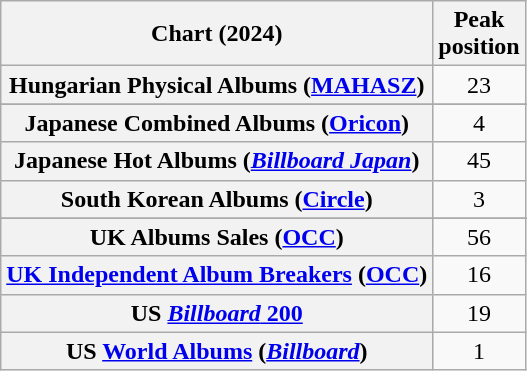<table class="wikitable sortable plainrowheaders" style="text-align:center">
<tr>
<th scope="col">Chart (2024)</th>
<th scope="col">Peak<br>position</th>
</tr>
<tr>
<th scope="row">Hungarian Physical Albums (<a href='#'>MAHASZ</a>)</th>
<td>23</td>
</tr>
<tr>
</tr>
<tr>
<th scope="row">Japanese Combined Albums (<a href='#'>Oricon</a>)</th>
<td>4</td>
</tr>
<tr>
<th scope="row">Japanese Hot Albums (<em><a href='#'>Billboard Japan</a></em>)</th>
<td>45</td>
</tr>
<tr>
<th scope="row">South Korean Albums (<a href='#'>Circle</a>)</th>
<td>3</td>
</tr>
<tr>
</tr>
<tr>
<th scope="row">UK Albums Sales (<a href='#'>OCC</a>)</th>
<td>56</td>
</tr>
<tr>
<th scope="row"><a href='#'>UK Independent Album Breakers</a> (<a href='#'>OCC</a>)</th>
<td>16</td>
</tr>
<tr>
<th scope="row">US <a href='#'><em>Billboard</em> 200</a></th>
<td>19</td>
</tr>
<tr>
<th scope="row">US <a href='#'>World Albums</a> (<em><a href='#'>Billboard</a></em>)</th>
<td>1</td>
</tr>
</table>
